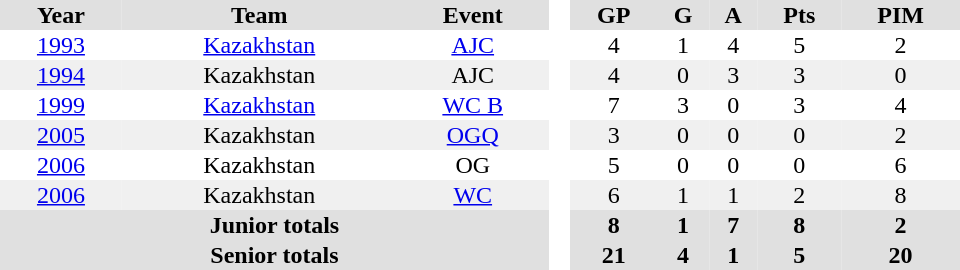<table border="0" cellpadding="1" cellspacing="0" style="text-align:center; width:40em">
<tr ALIGN="center" bgcolor="#e0e0e0">
<th>Year</th>
<th>Team</th>
<th>Event</th>
<th ALIGN="center" rowspan="99" bgcolor="#ffffff"> </th>
<th>GP</th>
<th>G</th>
<th>A</th>
<th>Pts</th>
<th>PIM</th>
</tr>
<tr>
<td><a href='#'>1993</a></td>
<td><a href='#'>Kazakhstan</a></td>
<td><a href='#'>AJC</a></td>
<td>4</td>
<td>1</td>
<td>4</td>
<td>5</td>
<td>2</td>
</tr>
<tr bgcolor="#f0f0f0">
<td><a href='#'>1994</a></td>
<td>Kazakhstan</td>
<td>AJC</td>
<td>4</td>
<td>0</td>
<td>3</td>
<td>3</td>
<td>0</td>
</tr>
<tr>
<td><a href='#'>1999</a></td>
<td><a href='#'>Kazakhstan</a></td>
<td><a href='#'>WC B</a></td>
<td>7</td>
<td>3</td>
<td>0</td>
<td>3</td>
<td>4</td>
</tr>
<tr bgcolor="#f0f0f0">
<td><a href='#'>2005</a></td>
<td>Kazakhstan</td>
<td><a href='#'>OGQ</a></td>
<td>3</td>
<td>0</td>
<td>0</td>
<td>0</td>
<td>2</td>
</tr>
<tr>
<td><a href='#'>2006</a></td>
<td>Kazakhstan</td>
<td>OG</td>
<td>5</td>
<td>0</td>
<td>0</td>
<td>0</td>
<td>6</td>
</tr>
<tr bgcolor="#f0f0f0">
<td><a href='#'>2006</a></td>
<td>Kazakhstan</td>
<td><a href='#'>WC</a></td>
<td>6</td>
<td>1</td>
<td>1</td>
<td>2</td>
<td>8</td>
</tr>
<tr bgcolor="#e0e0e0">
<th colspan="3">Junior totals</th>
<th>8</th>
<th>1</th>
<th>7</th>
<th>8</th>
<th>2</th>
</tr>
<tr bgcolor="#e0e0e0">
<th colspan="3">Senior totals</th>
<th>21</th>
<th>4</th>
<th>1</th>
<th>5</th>
<th>20</th>
</tr>
</table>
